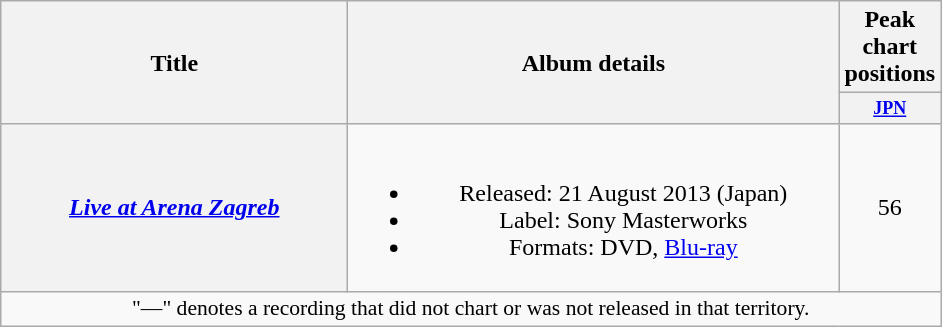<table class="wikitable plainrowheaders" style="text-align:center;">
<tr>
<th scope="col" rowspan="2" style="width:14em;">Title</th>
<th scope="col" rowspan="2" style="width:20em;">Album details</th>
<th scope="col" colspan="1">Peak chart positions</th>
</tr>
<tr>
<th scope="col" style="width:3em;font-size:75%;"><a href='#'>JPN</a><br></th>
</tr>
<tr>
<th scope="row"><em><a href='#'>Live at Arena Zagreb</a></em></th>
<td><br><ul><li>Released: 21 August 2013 <span>(Japan)</span></li><li>Label: Sony Masterworks</li><li>Formats: DVD, <a href='#'>Blu-ray</a></li></ul></td>
<td>56</td>
</tr>
<tr>
<td colspan="4" style="font-size:90%">"—" denotes a recording that did not chart or was not released in that territory.</td>
</tr>
</table>
